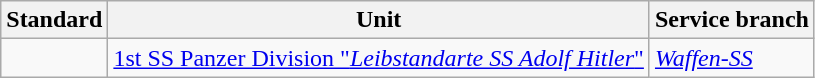<table class="wikitable sortable">
<tr>
<th>Standard</th>
<th>Unit</th>
<th>Service branch</th>
</tr>
<tr>
<td></td>
<td><a href='#'>1st SS Panzer Division "<em>Leibstandarte SS Adolf Hitler</em>"</a></td>
<td><em><a href='#'>Waffen-SS</a></em></td>
</tr>
</table>
